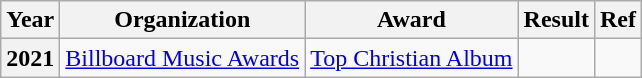<table class="wikitable plainrowheaders">
<tr>
<th>Year</th>
<th>Organization</th>
<th>Award</th>
<th>Result</th>
<th>Ref</th>
</tr>
<tr>
<th scope="row">2021</th>
<td><a href='#'>Billboard Music Awards</a></td>
<td><a href='#'>Top Christian Album</a></td>
<td></td>
<td></td>
</tr>
</table>
